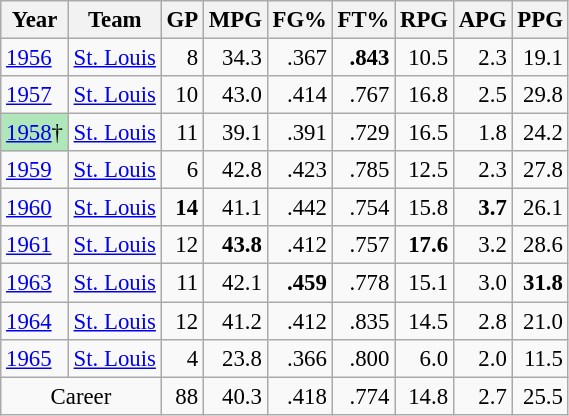<table class="wikitable sortable" style="font-size:95%; text-align:right;">
<tr>
<th>Year</th>
<th>Team</th>
<th>GP</th>
<th>MPG</th>
<th>FG%</th>
<th>FT%</th>
<th>RPG</th>
<th>APG</th>
<th>PPG</th>
</tr>
<tr>
<td style="text-align:left;"><a href='#'>1956</a></td>
<td style="text-align:left;"><a href='#'>St. Louis</a></td>
<td>8</td>
<td>34.3</td>
<td>.367</td>
<td><strong>.843</strong></td>
<td>10.5</td>
<td>2.3</td>
<td>19.1</td>
</tr>
<tr>
<td style="text-align:left;"><a href='#'>1957</a></td>
<td style="text-align:left;"><a href='#'>St. Louis</a></td>
<td>10</td>
<td>43.0</td>
<td>.414</td>
<td>.767</td>
<td>16.8</td>
<td>2.5</td>
<td>29.8</td>
</tr>
<tr>
<td style="text-align:left; background:#afe6ba;"><a href='#'>1958</a>†</td>
<td style="text-align:left;"><a href='#'>St. Louis</a></td>
<td>11</td>
<td>39.1</td>
<td>.391</td>
<td>.729</td>
<td>16.5</td>
<td>1.8</td>
<td>24.2</td>
</tr>
<tr>
<td style="text-align:left;"><a href='#'>1959</a></td>
<td style="text-align:left;"><a href='#'>St. Louis</a></td>
<td>6</td>
<td>42.8</td>
<td>.423</td>
<td>.785</td>
<td>12.5</td>
<td>2.3</td>
<td>27.8</td>
</tr>
<tr>
<td style="text-align:left;"><a href='#'>1960</a></td>
<td style="text-align:left;"><a href='#'>St. Louis</a></td>
<td><strong>14</strong></td>
<td>41.1</td>
<td>.442</td>
<td>.754</td>
<td>15.8</td>
<td><strong>3.7</strong></td>
<td>26.1</td>
</tr>
<tr>
<td style="text-align:left;"><a href='#'>1961</a></td>
<td style="text-align:left;"><a href='#'>St. Louis</a></td>
<td>12</td>
<td><strong>43.8</strong></td>
<td>.412</td>
<td>.757</td>
<td><strong>17.6</strong></td>
<td>3.2</td>
<td>28.6</td>
</tr>
<tr>
<td style="text-align:left;"><a href='#'>1963</a></td>
<td style="text-align:left;"><a href='#'>St. Louis</a></td>
<td>11</td>
<td>42.1</td>
<td><strong>.459</strong></td>
<td>.778</td>
<td>15.1</td>
<td>3.0</td>
<td><strong>31.8</strong></td>
</tr>
<tr>
<td style="text-align:left;"><a href='#'>1964</a></td>
<td style="text-align:left;"><a href='#'>St. Louis</a></td>
<td>12</td>
<td>41.2</td>
<td>.412</td>
<td>.835</td>
<td>14.5</td>
<td>2.8</td>
<td>21.0</td>
</tr>
<tr>
<td style="text-align:left;"><a href='#'>1965</a></td>
<td style="text-align:left;"><a href='#'>St. Louis</a></td>
<td>4</td>
<td>23.8</td>
<td>.366</td>
<td>.800</td>
<td>6.0</td>
<td>2.0</td>
<td>11.5</td>
</tr>
<tr class="sortbottom">
<td style="text-align:center;" colspan="2">Career</td>
<td>88</td>
<td>40.3</td>
<td>.418</td>
<td>.774</td>
<td>14.8</td>
<td>2.7</td>
<td>25.5</td>
</tr>
</table>
